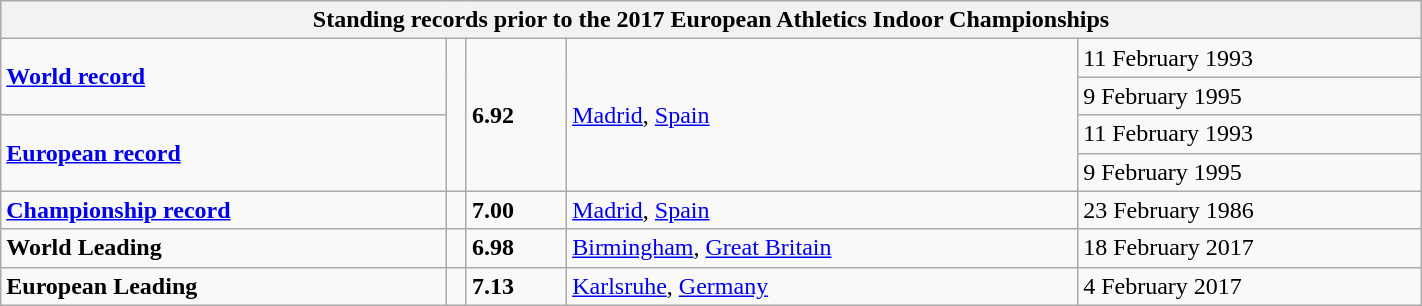<table class="wikitable" width=75%>
<tr>
<th colspan="5">Standing records prior to the 2017 European Athletics Indoor Championships</th>
</tr>
<tr>
<td rowspan=2><strong><a href='#'>World record</a></strong></td>
<td rowspan=4></td>
<td rowspan=4><strong>6.92</strong></td>
<td rowspan=4><a href='#'>Madrid</a>, <a href='#'>Spain</a></td>
<td>11 February 1993</td>
</tr>
<tr>
<td>9 February 1995</td>
</tr>
<tr>
<td rowspan=2><strong><a href='#'>European record</a></strong></td>
<td>11 February 1993</td>
</tr>
<tr>
<td>9 February 1995</td>
</tr>
<tr>
<td><strong><a href='#'>Championship record</a></strong></td>
<td></td>
<td><strong>7.00</strong></td>
<td><a href='#'>Madrid</a>, <a href='#'>Spain</a></td>
<td>23 February 1986</td>
</tr>
<tr>
<td><strong>World Leading</strong></td>
<td></td>
<td><strong>6.98</strong></td>
<td><a href='#'>Birmingham</a>, <a href='#'>Great Britain</a></td>
<td>18 February 2017</td>
</tr>
<tr>
<td><strong>European Leading</strong></td>
<td></td>
<td><strong>7.13</strong></td>
<td><a href='#'>Karlsruhe</a>, <a href='#'>Germany</a></td>
<td>4 February 2017</td>
</tr>
</table>
